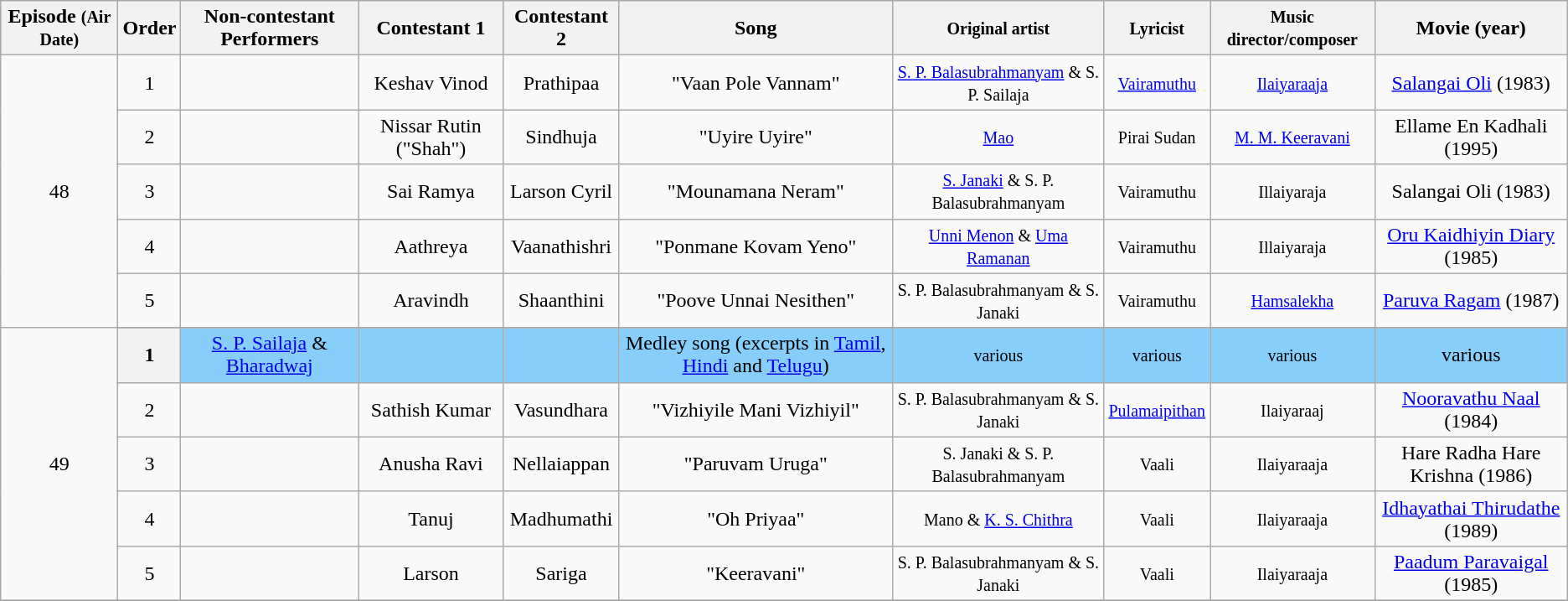<table class="wikitable sortable" style="text-align: center; width: auto;">
<tr style="background:lightgrey; text-align:center;">
<th>Episode <small>(Air Date)</small></th>
<th>Order</th>
<th>Non-contestant Performers</th>
<th>Contestant 1</th>
<th>Contestant 2</th>
<th>Song</th>
<th><small>Original artist</small></th>
<th><small>Lyricist</small></th>
<th><small>Music director/composer</small></th>
<th>Movie (year)</th>
</tr>
<tr>
<td rowspan=5>48 <br><small></small></td>
<td>1</td>
<td></td>
<td>Keshav Vinod</td>
<td>Prathipaa</td>
<td>"Vaan Pole Vannam"</td>
<td><small><a href='#'>S. P. Balasubrahmanyam</a> & S. P. Sailaja</small></td>
<td><small><a href='#'>Vairamuthu</a></small></td>
<td><small><a href='#'>Ilaiyaraaja</a></small></td>
<td><a href='#'>Salangai Oli</a> (1983)</td>
</tr>
<tr>
<td>2</td>
<td></td>
<td>Nissar Rutin ("Shah")</td>
<td>Sindhuja</td>
<td>"Uyire Uyire"</td>
<td><small><a href='#'>Mao</a></small></td>
<td><small>Pirai Sudan</small></td>
<td><small><a href='#'>M. M. Keeravani</a></small></td>
<td>Ellame En Kadhali (1995)</td>
</tr>
<tr>
<td>3</td>
<td></td>
<td>Sai Ramya</td>
<td>Larson Cyril</td>
<td>"Mounamana Neram"</td>
<td><small><a href='#'>S. Janaki</a> & S. P. Balasubrahmanyam</small></td>
<td><small>Vairamuthu</small></td>
<td><small>Illaiyaraja</small></td>
<td>Salangai Oli (1983)</td>
</tr>
<tr>
<td>4</td>
<td></td>
<td>Aathreya</td>
<td>Vaanathishri</td>
<td>"Ponmane Kovam Yeno"</td>
<td><small><a href='#'>Unni Menon</a> & <a href='#'>Uma Ramanan</a></small></td>
<td><small>Vairamuthu</small></td>
<td><small>Illaiyaraja</small></td>
<td><a href='#'>Oru Kaidhiyin Diary</a> (1985)</td>
</tr>
<tr>
<td>5</td>
<td></td>
<td>Aravindh</td>
<td>Shaanthini</td>
<td>"Poove Unnai Nesithen"</td>
<td><small>S. P. Balasubrahmanyam & S. Janaki</small></td>
<td><small>Vairamuthu</small></td>
<td><small><a href='#'>Hamsalekha</a></small></td>
<td><a href='#'>Paruva Ragam</a> (1987)</td>
</tr>
<tr>
<td rowspan=6>49 <br><small></small></td>
</tr>
<tr style="background:lightskyblue">
<th scope="row">1</th>
<td><a href='#'>S. P. Sailaja</a> & <a href='#'>Bharadwaj</a></td>
<td></td>
<td></td>
<td>Medley song (excerpts in <a href='#'>Tamil</a>, <a href='#'>Hindi</a> and <a href='#'>Telugu</a>)</td>
<td><small>various</small></td>
<td><small>various</small></td>
<td><small>various</small></td>
<td>various</td>
</tr>
<tr>
<td>2</td>
<td></td>
<td>Sathish Kumar</td>
<td>Vasundhara</td>
<td>"Vizhiyile Mani Vizhiyil"</td>
<td><small>S. P. Balasubrahmanyam & S. Janaki</small></td>
<td><small><a href='#'>Pulamaipithan</a></small></td>
<td><small>Ilaiyaraaj</small></td>
<td><a href='#'>Nooravathu Naal</a> (1984)</td>
</tr>
<tr>
<td>3</td>
<td></td>
<td>Anusha Ravi</td>
<td>Nellaiappan</td>
<td>"Paruvam Uruga"</td>
<td><small>S. Janaki & S. P. Balasubrahmanyam</small></td>
<td><small>Vaali</small></td>
<td><small>Ilaiyaraaja</small></td>
<td>Hare Radha Hare Krishna (1986)</td>
</tr>
<tr>
<td>4</td>
<td></td>
<td>Tanuj</td>
<td>Madhumathi</td>
<td>"Oh Priyaa"</td>
<td><small>Mano & <a href='#'>K. S. Chithra</a></small></td>
<td><small>Vaali</small></td>
<td><small>Ilaiyaraaja</small></td>
<td><a href='#'>Idhayathai Thirudathe</a> (1989)</td>
</tr>
<tr>
<td>5</td>
<td></td>
<td>Larson</td>
<td>Sariga</td>
<td>"Keeravani"</td>
<td><small>S. P. Balasubrahmanyam & S. Janaki</small></td>
<td><small>Vaali</small></td>
<td><small>Ilaiyaraaja</small></td>
<td><a href='#'>Paadum Paravaigal</a> (1985)</td>
</tr>
<tr>
</tr>
</table>
